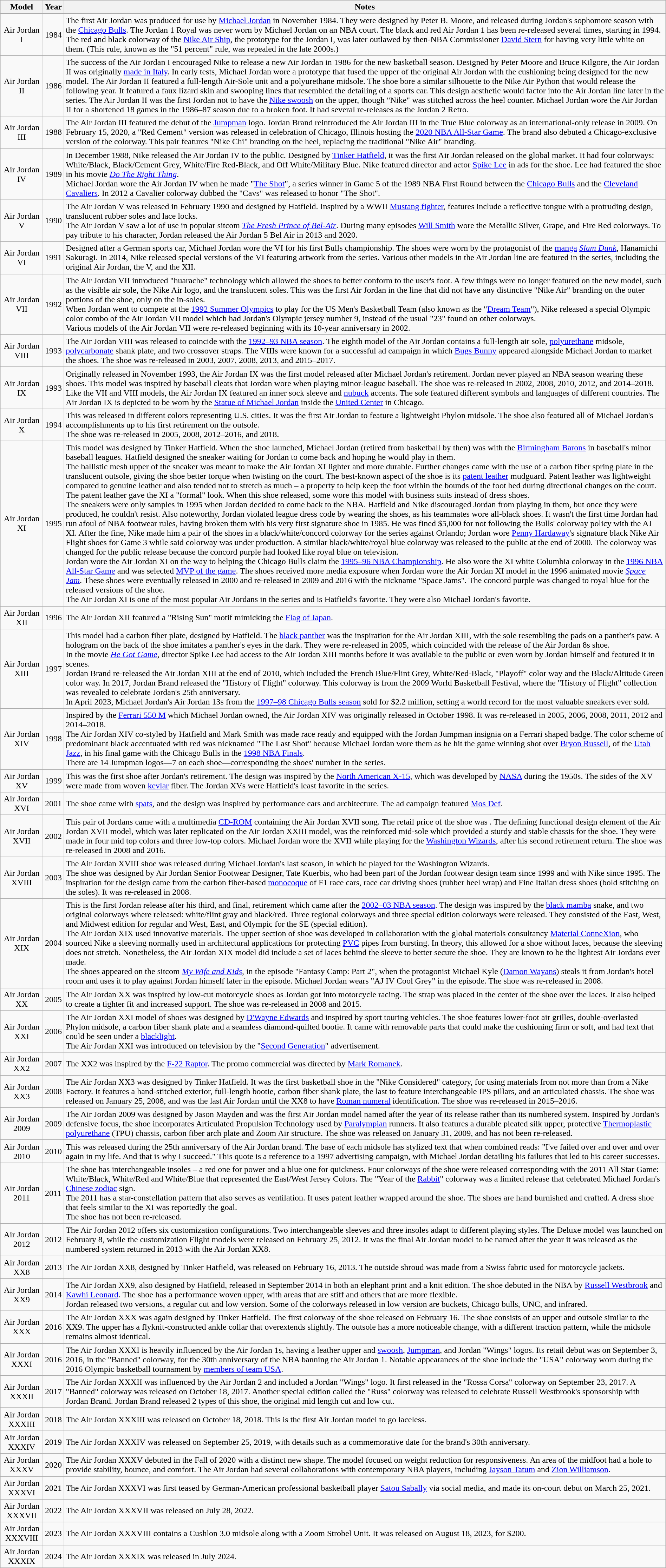<table class="wikitable" style="width:100%">
<tr>
<th>Model</th>
<th>Year</th>
<th>Notes</th>
</tr>
<tr>
<td style="text-align:center"> Air Jordan I </td>
<td>1984</td>
<td>The first Air Jordan was produced for use by <a href='#'>Michael Jordan</a> in November 1984. They were designed by Peter B. Moore, and released during Jordan's sophomore season with the <a href='#'>Chicago Bulls</a>. The Jordan 1 Royal was never worn by Michael Jordan on an NBA court. The black and red Air Jordan 1 has been re-released several times, starting in 1994.<br>The red and black colorway of the <a href='#'>Nike Air Ship</a>, the prototype for the Jordan I, was later outlawed by then-NBA Commissioner <a href='#'>David Stern</a> for having very little white on them. (This rule, known as the "51 percent" rule, was repealed in the late 2000s.)</td>
</tr>
<tr>
<td style="text-align:center"> Air Jordan II</td>
<td>1986</td>
<td>The success of the Air Jordan I encouraged Nike to release a new Air Jordan in 1986 for the new basketball season. Designed by Peter Moore and Bruce Kilgore, the Air Jordan II was originally <a href='#'>made in Italy</a>. In early tests, Michael Jordan wore a prototype that fused the upper of the original Air Jordan with the cushioning being designed for the new model. The Air Jordan II featured a full-length Air-Sole unit and a polyurethane midsole. The shoe bore a similar silhouette to the Nike Air Python that would release the following year. It featured a faux lizard skin and swooping lines that resembled the detailing of a sports car. This design aesthetic would factor into the Air Jordan line later in the series. The Air Jordan II was the first Jordan not to have the <a href='#'>Nike swoosh</a> on the upper, though "Nike" was stitched across the heel counter. Michael Jordan wore the Air Jordan II for a shortened 18 games in the 1986–87 season due to a broken foot. It had several re-releases as the Jordan 2 Retro.</td>
</tr>
<tr>
<td style="text-align:center"> Air Jordan III</td>
<td>1988</td>
<td>The Air Jordan III featured the debut of the <a href='#'>Jumpman</a> logo. Jordan Brand reintroduced the Air Jordan III in the True Blue colorway as an international-only release in 2009. On February 15, 2020, a "Red Cement" version was released in celebration of Chicago, Illinois hosting the <a href='#'>2020 NBA All-Star Game</a>. The brand also debuted a Chicago-exclusive version of the colorway. This pair features "Nike Chi" branding on the heel, replacing the traditional "Nike Air" branding.</td>
</tr>
<tr>
<td style="text-align:center"> Air Jordan IV</td>
<td>1989</td>
<td>In December 1988, Nike released the Air Jordan IV to the public. Designed by <a href='#'>Tinker Hatfield</a>, it was the first Air Jordan released on the global market. It had four colorways: White/Black, Black/Cement Grey, White/Fire Red-Black, and Off White/Military Blue. Nike featured director and actor <a href='#'>Spike Lee</a> in ads for the shoe. Lee had featured the shoe in his movie <em><a href='#'>Do The Right Thing</a></em>.<br>Michael Jordan wore the Air Jordan IV when he made "<a href='#'>The Shot</a>", a series winner in Game 5 of the 1989 NBA First Round between the <a href='#'>Chicago Bulls</a> and the <a href='#'>Cleveland Cavaliers</a>. In 2012 a Cavalier colorway dubbed the "Cavs" was released to honor "The Shot".</td>
</tr>
<tr>
<td style="text-align:center"> Air Jordan V</td>
<td>1990</td>
<td>The Air Jordan V was released in February 1990 and designed by Hatfield. Inspired by a WWII <a href='#'>Mustang fighter</a>, features include a reflective tongue with a protruding design, translucent rubber soles and lace locks.<br>The Air Jordan V saw a lot of use in popular sitcom <em><a href='#'>The Fresh Prince of Bel-Air</a></em>.  During many episodes <a href='#'>Will Smith</a> wore the Metallic Silver, Grape, and Fire Red colorways. To pay tribute to his character, Jordan released the Air Jordan 5 Bel Air in 2013 and 2020.</td>
</tr>
<tr>
<td style="text-align:center"> Air Jordan VI</td>
<td>1991</td>
<td>Designed after a German sports car, Michael Jordan wore the VI for his first Bulls championship. The shoes were worn by the protagonist of the <a href='#'>manga</a> <a href='#'><em>Slam Dunk</em></a>, Hanamichi Sakuragi. In 2014, Nike released special versions of the VI featuring artwork from the series. Various other models in the Air Jordan line are featured in the series, including the original Air Jordan, the V, and the XII.</td>
</tr>
<tr>
<td style="text-align:center"> Air Jordan VII</td>
<td>1992</td>
<td>The Air Jordan VII introduced "huarache" technology which allowed the shoes to better conform to the user's foot. A few things were no longer featured on the new model, such as the visible air sole, the Nike Air logo, and the translucent soles. This was the first Air Jordan in the line that did not have any distinctive "Nike Air" branding on the outer portions of the shoe, only on the in-soles.<br>When Jordan went to compete at the <a href='#'>1992 Summer Olympics</a> to play for the US Men's Basketball Team (also known as the "<a href='#'>Dream Team</a>"), Nike released a special Olympic color combo of the Air Jordan VII model which had Jordan's Olympic jersey number 9, instead of the usual "23" found on other colorways.<br>Various models of the Air Jordan VII were re-released beginning with its 10-year anniversary in 2002.</td>
</tr>
<tr>
<td style="text-align:center"> Air Jordan VIII</td>
<td>1993</td>
<td>The Air Jordan VIII was released to coincide with the <a href='#'>1992–93 NBA season</a>. The eighth model of the Air Jordan contains a full-length air sole, <a href='#'>polyurethane</a> midsole, <a href='#'>polycarbonate</a> shank plate, and two crossover straps. The VIIIs were known for a successful ad campaign in which <a href='#'>Bugs Bunny</a> appeared alongside Michael Jordan to market the shoes. The shoe was re-released in 2003, 2007, 2008, 2013, and 2015–2017.</td>
</tr>
<tr>
<td style="text-align:center"> Air Jordan IX</td>
<td>1993</td>
<td>Originally released in November 1993, the Air Jordan IX was the first model released after Michael Jordan's retirement. Jordan never played an NBA season wearing these shoes. This model was inspired by baseball cleats that Jordan wore when playing minor-league baseball. The shoe was re-released in 2002, 2008, 2010, 2012, and 2014–2018.<br>Like the VII and VIII models, the Air Jordan IX featured an inner sock sleeve and <a href='#'>nubuck</a> accents. The sole featured different symbols and languages of different countries. The Air Jordan IX is depicted to be worn by the <a href='#'>Statue of Michael Jordan</a> inside the <a href='#'>United Center</a> in Chicago.</td>
</tr>
<tr>
<td style="text-align:center"> Air Jordan X</td>
<td>1994</td>
<td>This was released in different colors representing U.S. cities. It was the first Air Jordan to feature a lightweight Phylon midsole. The shoe also featured all of Michael Jordan's accomplishments up to his first retirement on the outsole.<br>The shoe was re-released in 2005, 2008, 2012–2016, and 2018.</td>
</tr>
<tr>
<td style="text-align:center"> Air Jordan XI</td>
<td>1995</td>
<td>This model was designed by Tinker Hatfield. When the shoe launched, Michael Jordan (retired from basketball by then) was with the <a href='#'>Birmingham Barons</a> in baseball's minor baseball leagues. Hatfield designed the sneaker waiting for Jordan to come back and hoping he would play in them.<br>The ballistic mesh upper of the sneaker was meant to make the Air Jordan XI lighter and more durable. Further changes came with the use of a carbon fiber spring plate in the translucent outsole, giving the shoe better torque when twisting on the court. The best-known aspect of the shoe is its <a href='#'>patent leather</a> mudguard. Patent leather was lightweight compared to genuine leather and also tended not to stretch as much – a property to help keep the foot within the bounds of the foot bed during directional changes on the court. The patent leather gave the XI a "formal" look. When this shoe released, some wore this model with business suits instead of dress shoes.<br>The sneakers were only samples in 1995 when Jordan decided to come back to the NBA. Hatfield and Nike discouraged Jordan from playing in them, but once they were produced, he couldn't resist. Also noteworthy, Jordan violated league dress code by wearing the shoes, as his teammates wore all-black shoes. It wasn't the first time Jordan had run afoul of NBA footwear rules, having broken them with his very first signature shoe in 1985. He was fined $5,000 for not following the Bulls' colorway policy with the AJ XI. After the fine, Nike made him a pair of the shoes in a black/white/concord colorway for the series against Orlando; Jordan wore <a href='#'>Penny Hardaway</a>'s signature black Nike Air Flight shoes for Game 3 while said colorway was under production. A similar black/white/royal blue colorway was released to the public at the end of 2000. The colorway was changed for the public release because the concord purple had looked like royal blue on television.<br>Jordan wore the Air Jordan XI on the way to helping the Chicago Bulls claim the <a href='#'>1995–96 NBA Championship</a>. He also wore the XI white Columbia colorway in the <a href='#'>1996 NBA All-Star Game</a> and was selected <a href='#'>MVP of the game</a>. The shoes received more media exposure when Jordan wore the Air Jordan XI model in the 1996 animated movie <em><a href='#'>Space Jam</a></em>. These shoes were eventually released in 2000 and re-released in 2009 and 2016 with the nickname "Space Jams". The concord purple was changed to royal blue for the released versions of the shoe.<br>The Air Jordan XI is one of the most popular Air Jordans in the series and is Hatfield's favorite. They were also Michael Jordan's favorite.</td>
</tr>
<tr>
<td style="text-align:center"> Air Jordan XII</td>
<td>1996</td>
<td>The Air Jordan XII featured a "Rising Sun" motif mimicking the <a href='#'>Flag of Japan</a>.</td>
</tr>
<tr>
<td style="text-align:center"> Air Jordan XIII</td>
<td>1997</td>
<td>This model had a carbon fiber plate, designed by Hatfield. The <a href='#'>black panther</a> was the inspiration for the Air Jordan XIII, with the sole resembling the pads on a panther's paw. A hologram on the back of the shoe imitates a panther's eyes in the dark. They were re-released in 2005, which coincided with the release of the Air Jordan 8s shoe.<br>In the movie <em><a href='#'>He Got Game</a></em>, director Spike Lee had access to the Air Jordan XIII months before it was available to the public or even worn by Jordan himself and featured it in scenes.<br>Jordan Brand re-released the Air Jordan XIII at the end of 2010, which included the French Blue/Flint Grey, White/Red-Black, "Playoff" color way and the Black/Altitude Green color way. In 2017, Jordan Brand released the "History of Flight" colorway. This colorway is from the 2009 World Basketball Festival, where the "History of Flight" collection was revealed to celebrate Jordan's 25th anniversary.<br>In April 2023, Michael Jordan's Air Jordan 13s from the <a href='#'>1997–98 Chicago Bulls season</a> sold for $2.2 million, setting a world record for the most valuable sneakers ever sold.</td>
</tr>
<tr>
<td style="text-align:center"> Air Jordan XIV</td>
<td>1998</td>
<td>Inspired by the <a href='#'>Ferrari 550 M</a> which Michael Jordan owned, the Air Jordan XIV was originally released in October 1998. It was re-released in 2005, 2006, 2008, 2011, 2012 and 2014–2018.<br>The Air Jordan XIV co-styled by Hatfield and Mark Smith was made race ready and equipped with the Jordan Jumpman insignia on a Ferrari shaped badge. The color scheme of predominant black accentuated with red was nicknamed "The Last Shot" because Michael Jordan wore them as he hit the game winning shot over <a href='#'>Bryon Russell</a>, of the <a href='#'>Utah Jazz</a>, in his final game with the Chicago Bulls in the <a href='#'>1998 NBA Finals</a>.<br>There are 14 Jumpman logos—7 on each shoe—corresponding the shoes' number in the series.</td>
</tr>
<tr>
<td style="text-align:center"> Air Jordan XV</td>
<td>1999</td>
<td>This was the first shoe after Jordan's retirement. The design was inspired by the <a href='#'>North American X-15</a>, which was developed by <a href='#'>NASA</a> during the 1950s. The sides of the XV were made from woven <a href='#'>kevlar</a> fiber. The Jordan XVs were Hatfield's least favorite in the series.</td>
</tr>
<tr>
<td style="text-align:center"> Air Jordan XVI</td>
<td>2001</td>
<td>The shoe came with <a href='#'>spats</a>, and the design was inspired by performance cars and architecture. The ad campaign featured <a href='#'>Mos Def</a>.</td>
</tr>
<tr>
<td style="text-align:center"> Air Jordan XVII</td>
<td>2002</td>
<td>This pair of Jordans came with a multimedia <a href='#'>CD-ROM</a> containing the Air Jordan XVII song. The retail price of the shoe was . The defining functional design element of the Air Jordan XVII model, which was later replicated on the Air Jordan XXIII model, was the reinforced mid-sole which provided a sturdy and stable chassis for the shoe. They were made in four mid top colors and three low-top colors. Michael Jordan wore the XVII while playing for the <a href='#'>Washington Wizards</a>, after his second retirement return. The shoe was re-released in 2008 and 2016.</td>
</tr>
<tr>
<td style="text-align:center"> Air Jordan XVIII</td>
<td>2003</td>
<td>The Air Jordan XVIII shoe was released during Michael Jordan's last season, in which he played for the Washington Wizards.<br>The shoe was designed by Air Jordan Senior Footwear Designer, Tate Kuerbis, who had been part of the Jordan footwear design team since 1999 and with Nike since 1995. The inspiration for the design came from the carbon fiber-based <a href='#'>monocoque</a> of F1 race cars, race car driving shoes (rubber heel wrap) and Fine Italian dress shoes (bold stitching on the soles). It was re-released in 2008.</td>
</tr>
<tr>
<td style="text-align:center"> Air Jordan XIX</td>
<td>2004</td>
<td>This is the first Jordan release after his third, and final, retirement which came after the <a href='#'>2002–03 NBA season</a>. The design was inspired by the <a href='#'>black mamba</a> snake, and two original colorways where released: white/flint gray and black/red. Three regional colorways and three special edition colorways were released. They consisted of the East, West, and Midwest edition for regular and West, East, and Olympic for the SE (special edition).<br>The Air Jordan XIX used innovative materials. The upper section of shoe was developed in collaboration with the global materials consultancy <a href='#'>Material ConneXion</a>, who sourced Nike a sleeving normally used in architectural applications for protecting <a href='#'>PVC</a> pipes from bursting. In theory, this allowed for a shoe without laces, because the sleeving does not stretch. Nonetheless, the Air Jordan XIX model did include a set of laces behind the sleeve to better secure the shoe. They are known to be the lightest Air Jordans ever made.<br>The shoes appeared on the sitcom <em><a href='#'>My Wife and Kids</a></em>, in the episode "Fantasy Camp: Part 2", when the protagonist Michael Kyle (<a href='#'>Damon Wayans</a>) steals it from Jordan's hotel room and uses it to play against Jordan himself later in the episode. Michael Jordan wears "AJ IV Cool Grey" in the episode. The shoe was re-released in 2008.</td>
</tr>
<tr>
<td style="text-align:center"> Air Jordan XX</td>
<td>2005</td>
<td>The Air Jordan XX was inspired by low-cut motorcycle shoes as Jordan got into motorcycle racing. The strap was placed in the center of the shoe over the laces. It also helped to create a tighter fit and increased support. The shoe was re-released in 2008 and 2015.</td>
</tr>
<tr>
<td style="text-align:center"> Air Jordan XXI</td>
<td>2006</td>
<td>The Air Jordan XXI model of shoes was designed by <a href='#'>D'Wayne Edwards</a> and inspired by sport touring vehicles. The shoe features lower-foot air grilles, double-overlasted Phylon midsole, a carbon fiber shank plate and a seamless diamond-quilted bootie. It came with removable parts that could make the cushioning firm or soft, and had text that could be seen under a <a href='#'>blacklight</a>.<br>The Air Jordan XXI was introduced on television by the "<a href='#'>Second Generation</a>" advertisement.</td>
</tr>
<tr>
<td style="text-align:center"> Air Jordan XX2</td>
<td>2007</td>
<td>The XX2 was inspired by the <a href='#'>F-22 Raptor</a>. The promo commercial was directed by <a href='#'>Mark Romanek</a>.</td>
</tr>
<tr>
<td style="text-align:center"> Air Jordan XX3</td>
<td>2008</td>
<td>The Air Jordan XX3 was designed by Tinker Hatfield. It was the first basketball shoe in the "Nike Considered" category, for using materials from not more than  from a Nike Factory. It features a hand-stitched exterior, full-length bootie, carbon fiber shank plate, the last to feature interchangeable IPS pillars, and an articulated chassis. The shoe was released on January 25, 2008, and was the last Air Jordan until the XX8 to have <a href='#'>Roman numeral</a> identification. The shoe was re-released in 2015–2016.</td>
</tr>
<tr>
<td style="text-align:center"> Air Jordan 2009</td>
<td>2009</td>
<td>The Air Jordan 2009 was designed by Jason Mayden and was the first Air Jordan model named after the year of its release rather than its numbered system. Inspired by Jordan's defensive focus, the shoe incorporates Articulated Propulsion Technology used by <a href='#'>Paralympian</a> runners. It also features a durable pleated silk upper, protective <a href='#'>Thermoplastic polyurethane</a> (TPU) chassis, carbon fiber arch plate and Zoom Air structure. The shoe was released on January 31, 2009, and has not been re-released.</td>
</tr>
<tr>
<td style="text-align:center"> Air Jordan 2010</td>
<td>2010</td>
<td>This was released during the 25th anniversary of the Air Jordan brand. The base of each midsole has stylized text that when combined reads: "I've failed over and over and over again in my life. And that is why I succeed." This quote is a reference to a 1997 advertising campaign, with Michael Jordan detailing his failures that led to his career successes.</td>
</tr>
<tr>
<td style="text-align:center"> Air Jordan 2011</td>
<td>2011</td>
<td>The shoe has interchangeable insoles – a red one for power and a blue one for quickness. Four colorways of the shoe were released corresponding with the 2011 All Star Game: White/Black, White/Red and White/Blue that represented the East/West Jersey Colors. The "Year of the <a href='#'>Rabbit</a>" colorway was a limited release that celebrated Michael Jordan's <a href='#'>Chinese zodiac</a> sign.<br>The 2011 has a star-constellation pattern that also serves as ventilation. It uses patent leather wrapped around the shoe. The shoes are hand burnished and crafted. A dress shoe that feels similar to the XI was reportedly the goal.<br>The shoe has not been re-released.</td>
</tr>
<tr>
<td style="text-align:center">Air Jordan 2012</td>
<td>2012</td>
<td>The Air Jordan 2012 offers six customization configurations. Two interchangeable sleeves and three insoles adapt to different playing styles. The Deluxe model was launched on February 8, while the customization Flight models were released on February 25, 2012. It was the final Air Jordan model to be named after the year it was released as the numbered system returned in 2013 with the Air Jordan XX8.</td>
</tr>
<tr>
<td style="text-align:center">Air Jordan XX8</td>
<td>2013</td>
<td>The Air Jordan XX8, designed by Tinker Hatfield, was released on February 16, 2013. The outside shroud was made from a Swiss fabric used for motorcycle jackets.</td>
</tr>
<tr>
<td style="text-align:center">Air Jordan XX9</td>
<td>2014</td>
<td>The Air Jordan XX9, also designed by Hatfield, released in September 2014 in both an elephant print and a knit edition. The shoe debuted in the NBA by <a href='#'>Russell Westbrook</a> and <a href='#'>Kawhi Leonard</a>. The shoe has a performance woven upper, with areas that are stiff and others that are more flexible.<br>Jordan released two versions, a regular cut and low version. Some of the colorways released in low version are buckets, Chicago bulls, UNC, and infrared.</td>
</tr>
<tr>
<td style="text-align:center">Air Jordan XXX</td>
<td>2016</td>
<td>The Air Jordan XXX was again designed by Tinker Hatfield. The first colorway of the shoe released on February 16. The shoe consists of an upper and outsole similar to the XX9. The upper has a flyknit-constructed ankle collar that overextends slightly. The outsole has a more noticeable change, with a different traction pattern, while the midsole remains almost identical.</td>
</tr>
<tr>
<td style="text-align:center">Air Jordan XXXI</td>
<td>2016</td>
<td>The Air Jordan XXXI is heavily influenced by the Air Jordan 1s, having a leather upper and <a href='#'>swoosh</a>, <a href='#'>Jumpman</a>, and Jordan "Wings" logos. Its retail debut was on September 3, 2016, in the "Banned" colorway, for the 30th anniversary of the NBA banning the Air Jordan 1. Notable appearances of the shoe include the "USA" colorway worn during the 2016 Olympic basketball tournament by <a href='#'>members of team USA</a>.</td>
</tr>
<tr>
<td style="text-align:center">Air Jordan XXXII</td>
<td>2017</td>
<td>The Air Jordan XXXII was influenced by the Air Jordan 2 and included a Jordan "Wings" logo. It first released in the "Rossa Corsa" colorway on September 23, 2017. A "Banned" colorway was released on October 18, 2017. Another special edition called the "Russ" colorway was released to celebrate Russell Westbrook's sponsorship with Jordan Brand. Jordan Brand released 2 types of this shoe, the original mid length cut and low cut.</td>
</tr>
<tr>
<td style="text-align:center">Air Jordan XXXIII</td>
<td>2018</td>
<td>The Air Jordan XXXIII was released on October 18, 2018. This is the first Air Jordan model to go laceless.</td>
</tr>
<tr>
<td style="text-align:center">Air Jordan XXXIV</td>
<td>2019</td>
<td>The Air Jordan XXXIV was released on September 25, 2019, with details such as a commemorative date for the brand's 30th anniversary.</td>
</tr>
<tr>
<td style="text-align:center">Air Jordan XXXV</td>
<td>2020</td>
<td>The Air Jordan XXXV debuted in the Fall of 2020 with a distinct new shape. The model focused on weight reduction for responsiveness. An area of the midfoot had a hole to provide stability, bounce, and comfort. The Air Jordan had several collaborations with contemporary NBA players, including <a href='#'>Jayson Tatum</a> and <a href='#'>Zion Williamson</a>.</td>
</tr>
<tr>
<td style="text-align:center">Air Jordan XXXVI</td>
<td>2021</td>
<td>The Air Jordan XXXVI was first teased by German-American professional basketball player <a href='#'>Satou Sabally</a> via social media, and made its on-court debut on March 25, 2021.</td>
</tr>
<tr>
<td style="text-align:center">Air Jordan XXXVII</td>
<td>2022</td>
<td>The Air Jordan XXXVII was released on July 28, 2022.</td>
</tr>
<tr>
<td style="text-align:center">Air Jordan XXXVIII</td>
<td>2023</td>
<td>The Air Jordan XXXVIII contains a Cushlon 3.0 midsole along with a Zoom Strobel Unit. It was released on August 18, 2023, for $200.</td>
</tr>
<tr>
<td style="text-align:center">Air Jordan XXXIX</td>
<td>2024</td>
<td>The Air Jordan XXXIX was released in July 2024.</td>
</tr>
</table>
